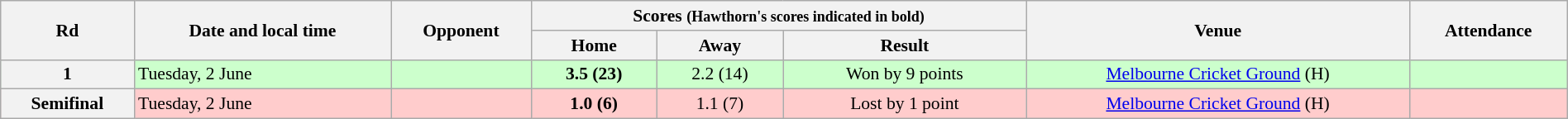<table class="wikitable" style="font-size:90%; text-align:center; width: 100%; margin-left: auto; margin-right: auto">
<tr>
<th rowspan="2">Rd</th>
<th rowspan="2">Date and local time</th>
<th rowspan="2">Opponent</th>
<th colspan="3">Scores <small>(Hawthorn's scores indicated in bold)</small></th>
<th rowspan="2">Venue</th>
<th rowspan="2">Attendance</th>
</tr>
<tr>
<th>Home</th>
<th>Away</th>
<th>Result</th>
</tr>
<tr style="background:#cfc">
<th>1</th>
<td align=left>Tuesday, 2 June</td>
<td align=left></td>
<td><strong>3.5 (23)</strong></td>
<td>2.2 (14)</td>
<td>Won by 9 points</td>
<td><a href='#'>Melbourne Cricket Ground</a> (H)</td>
<td></td>
</tr>
<tr style="background:#fcc;">
<th>Semifinal</th>
<td align=left>Tuesday, 2 June</td>
<td align=left></td>
<td><strong>1.0 (6)</strong></td>
<td>1.1 (7)</td>
<td>Lost by 1 point</td>
<td><a href='#'>Melbourne Cricket Ground</a> (H)</td>
<td></td>
</tr>
</table>
